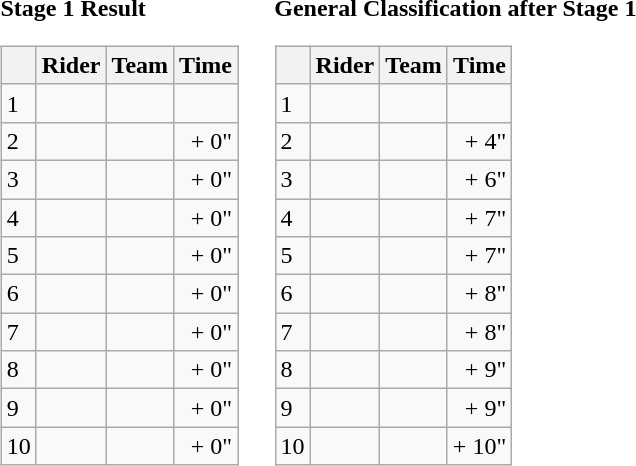<table>
<tr>
<td><strong>Stage 1 Result</strong><br><table class="wikitable">
<tr>
<th></th>
<th>Rider</th>
<th>Team</th>
<th>Time</th>
</tr>
<tr>
<td>1</td>
<td></td>
<td></td>
<td align="right"></td>
</tr>
<tr>
<td>2</td>
<td></td>
<td></td>
<td align="right">+ 0"</td>
</tr>
<tr>
<td>3</td>
<td></td>
<td></td>
<td align="right">+ 0"</td>
</tr>
<tr>
<td>4</td>
<td></td>
<td></td>
<td align="right">+ 0"</td>
</tr>
<tr>
<td>5</td>
<td></td>
<td></td>
<td align="right">+ 0"</td>
</tr>
<tr>
<td>6</td>
<td></td>
<td></td>
<td align="right">+ 0"</td>
</tr>
<tr>
<td>7</td>
<td></td>
<td></td>
<td align="right">+ 0"</td>
</tr>
<tr>
<td>8</td>
<td></td>
<td></td>
<td align="right">+ 0"</td>
</tr>
<tr>
<td>9</td>
<td></td>
<td></td>
<td align="right">+ 0"</td>
</tr>
<tr>
<td>10</td>
<td></td>
<td></td>
<td align="right">+ 0"</td>
</tr>
</table>
</td>
<td></td>
<td><strong>General Classification after Stage 1</strong><br><table class="wikitable">
<tr>
<th></th>
<th>Rider</th>
<th>Team</th>
<th>Time</th>
</tr>
<tr>
<td>1</td>
<td> </td>
<td></td>
<td align="right"></td>
</tr>
<tr>
<td>2</td>
<td> </td>
<td></td>
<td align="right">+ 4"</td>
</tr>
<tr>
<td>3</td>
<td></td>
<td></td>
<td align="right">+ 6"</td>
</tr>
<tr>
<td>4</td>
<td></td>
<td></td>
<td align="right">+ 7"</td>
</tr>
<tr>
<td>5</td>
<td></td>
<td></td>
<td align="right">+ 7"</td>
</tr>
<tr>
<td>6</td>
<td></td>
<td></td>
<td align="right">+ 8"</td>
</tr>
<tr>
<td>7</td>
<td></td>
<td></td>
<td align="right">+ 8"</td>
</tr>
<tr>
<td>8</td>
<td></td>
<td></td>
<td align="right">+ 9"</td>
</tr>
<tr>
<td>9</td>
<td></td>
<td></td>
<td align="right">+ 9"</td>
</tr>
<tr>
<td>10</td>
<td></td>
<td></td>
<td align="right">+ 10"</td>
</tr>
</table>
</td>
</tr>
</table>
